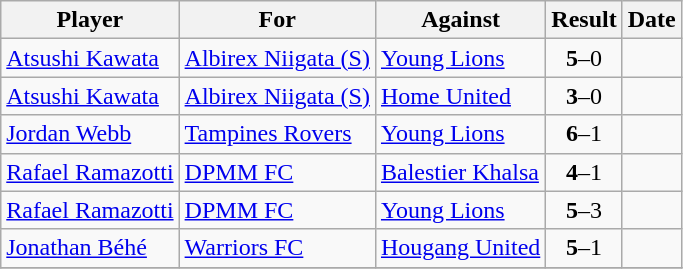<table class="wikitable">
<tr>
<th>Player</th>
<th>For</th>
<th>Against</th>
<th style="text-align:center">Result</th>
<th>Date</th>
</tr>
<tr>
<td> <a href='#'>Atsushi Kawata</a></td>
<td> <a href='#'>Albirex Niigata (S)</a></td>
<td> <a href='#'>Young Lions</a></td>
<td style="text-align:center;"><strong>5</strong>–0</td>
<td></td>
</tr>
<tr>
<td> <a href='#'>Atsushi Kawata</a></td>
<td> <a href='#'>Albirex Niigata (S)</a></td>
<td><a href='#'>Home United</a></td>
<td style="text-align:center;"><strong>3</strong>–0</td>
<td></td>
</tr>
<tr>
<td> <a href='#'>Jordan Webb</a></td>
<td><a href='#'>Tampines Rovers</a></td>
<td> <a href='#'>Young Lions</a></td>
<td style="text-align:center;"><strong>6</strong>–1</td>
<td></td>
</tr>
<tr>
<td> <a href='#'>Rafael Ramazotti</a></td>
<td> <a href='#'>DPMM FC</a></td>
<td><a href='#'>Balestier Khalsa</a></td>
<td style="text-align:center;"><strong>4</strong>–1</td>
<td></td>
</tr>
<tr>
<td> <a href='#'>Rafael Ramazotti</a></td>
<td> <a href='#'>DPMM FC</a></td>
<td> <a href='#'>Young Lions</a></td>
<td style="text-align:center;"><strong>5</strong>–3</td>
<td></td>
</tr>
<tr>
<td> <a href='#'>Jonathan Béhé</a></td>
<td><a href='#'>Warriors FC</a></td>
<td><a href='#'>Hougang United</a></td>
<td style="text-align:center;"><strong>5</strong>–1</td>
<td></td>
</tr>
<tr>
</tr>
</table>
